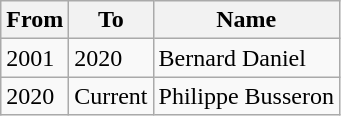<table class="wikitable">
<tr>
<th>From</th>
<th>To</th>
<th>Name</th>
</tr>
<tr>
<td>2001</td>
<td>2020</td>
<td>Bernard Daniel</td>
</tr>
<tr>
<td>2020</td>
<td>Current</td>
<td>Philippe Busseron</td>
</tr>
</table>
